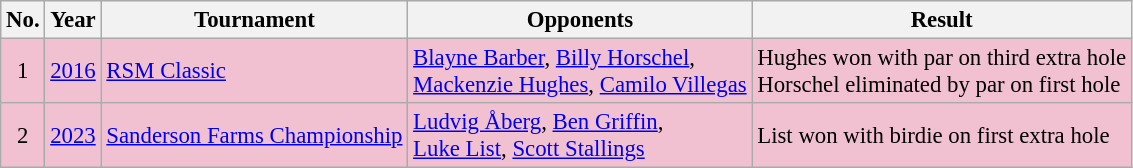<table class="wikitable" style="font-size:95%;">
<tr>
<th>No.</th>
<th>Year</th>
<th>Tournament</th>
<th>Opponents</th>
<th>Result</th>
</tr>
<tr style="background:#F2C1D1;">
<td align=center>1</td>
<td><a href='#'>2016</a></td>
<td><a href='#'>RSM Classic</a></td>
<td> <a href='#'>Blayne Barber</a>,  <a href='#'>Billy Horschel</a>,<br> <a href='#'>Mackenzie Hughes</a>,  <a href='#'>Camilo Villegas</a></td>
<td>Hughes won with par on third extra hole<br>Horschel eliminated by par on first hole</td>
</tr>
<tr style="background:#F2C1D1;">
<td align=center>2</td>
<td><a href='#'>2023</a></td>
<td><a href='#'>Sanderson Farms Championship</a></td>
<td> <a href='#'>Ludvig Åberg</a>,  <a href='#'>Ben Griffin</a>,<br> <a href='#'>Luke List</a>,  <a href='#'>Scott Stallings</a></td>
<td>List won with birdie on first extra hole</td>
</tr>
</table>
